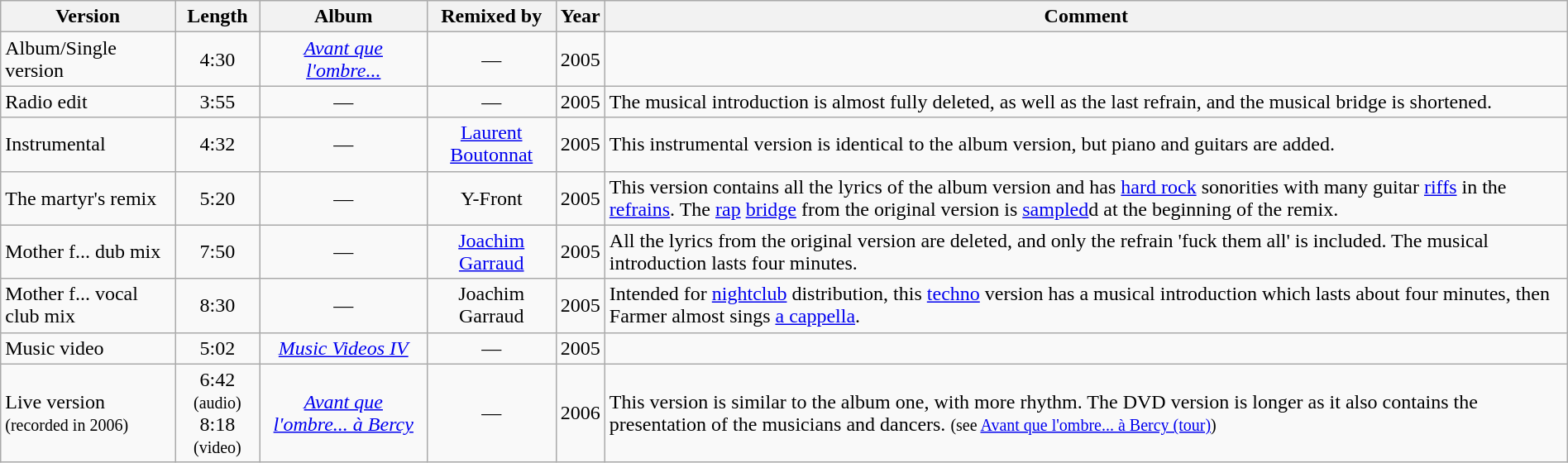<table class="wikitable" width="100%" border="1">
<tr>
<th>Version</th>
<th>Length</th>
<th>Album</th>
<th>Remixed by</th>
<th>Year</th>
<th>Comment</th>
</tr>
<tr>
<td>Album/Single version</td>
<td align="center">4:30</td>
<td align="center"><em><a href='#'>Avant que l'ombre...</a></em></td>
<td align="center">—</td>
<td align="center">2005</td>
<td></td>
</tr>
<tr>
<td>Radio edit</td>
<td align="center">3:55</td>
<td align="center">—</td>
<td align="center">—</td>
<td align="center">2005</td>
<td>The musical introduction is almost fully deleted, as well as the last refrain, and the musical bridge is shortened.</td>
</tr>
<tr>
<td>Instrumental</td>
<td align="center">4:32</td>
<td align="center">—</td>
<td align="center"><a href='#'>Laurent Boutonnat</a></td>
<td align="center">2005</td>
<td>This instrumental version is identical to the album version, but piano and guitars are added.</td>
</tr>
<tr>
<td>The martyr's remix</td>
<td align="center">5:20</td>
<td align="center">—</td>
<td align="center">Y-Front</td>
<td align="center">2005</td>
<td>This version contains all the lyrics of the album version and has <a href='#'>hard rock</a> sonorities with many guitar <a href='#'>riffs</a> in the <a href='#'>refrains</a>. The <a href='#'>rap</a> <a href='#'>bridge</a> from the original version is <a href='#'>sampled</a>d at the beginning of the remix.</td>
</tr>
<tr>
<td>Mother f... dub mix</td>
<td align="center">7:50</td>
<td align="center">—</td>
<td align="center"><a href='#'>Joachim Garraud</a></td>
<td align="center">2005</td>
<td>All the lyrics from the original version are deleted, and only the refrain 'fuck them all' is included. The musical introduction lasts four minutes.</td>
</tr>
<tr>
<td>Mother f... vocal club mix</td>
<td align="center">8:30</td>
<td align="center">—</td>
<td align="center">Joachim Garraud</td>
<td align="center">2005</td>
<td>Intended for <a href='#'>nightclub</a> distribution, this <a href='#'>techno</a> version has a musical introduction which lasts about four minutes, then Farmer almost sings <a href='#'>a cappella</a>.</td>
</tr>
<tr>
<td>Music video</td>
<td align="center">5:02</td>
<td align="center"><em><a href='#'>Music Videos IV</a></em></td>
<td align="center">—</td>
<td align="center">2005</td>
<td></td>
</tr>
<tr>
<td>Live version <br><small>(recorded in 2006)</small></td>
<td align="center">6:42 <small>(audio)</small> <br> 8:18 <small>(video)</small></td>
<td align="center"><em><a href='#'>Avant que l'ombre... à Bercy</a></em></td>
<td align="center">—</td>
<td align="center">2006</td>
<td>This version is similar to the album one, with more rhythm. The DVD version is longer as it also contains the presentation of the musicians and dancers. <small>(see <a href='#'>Avant que l'ombre... à Bercy (tour)</a>)</small></td>
</tr>
</table>
